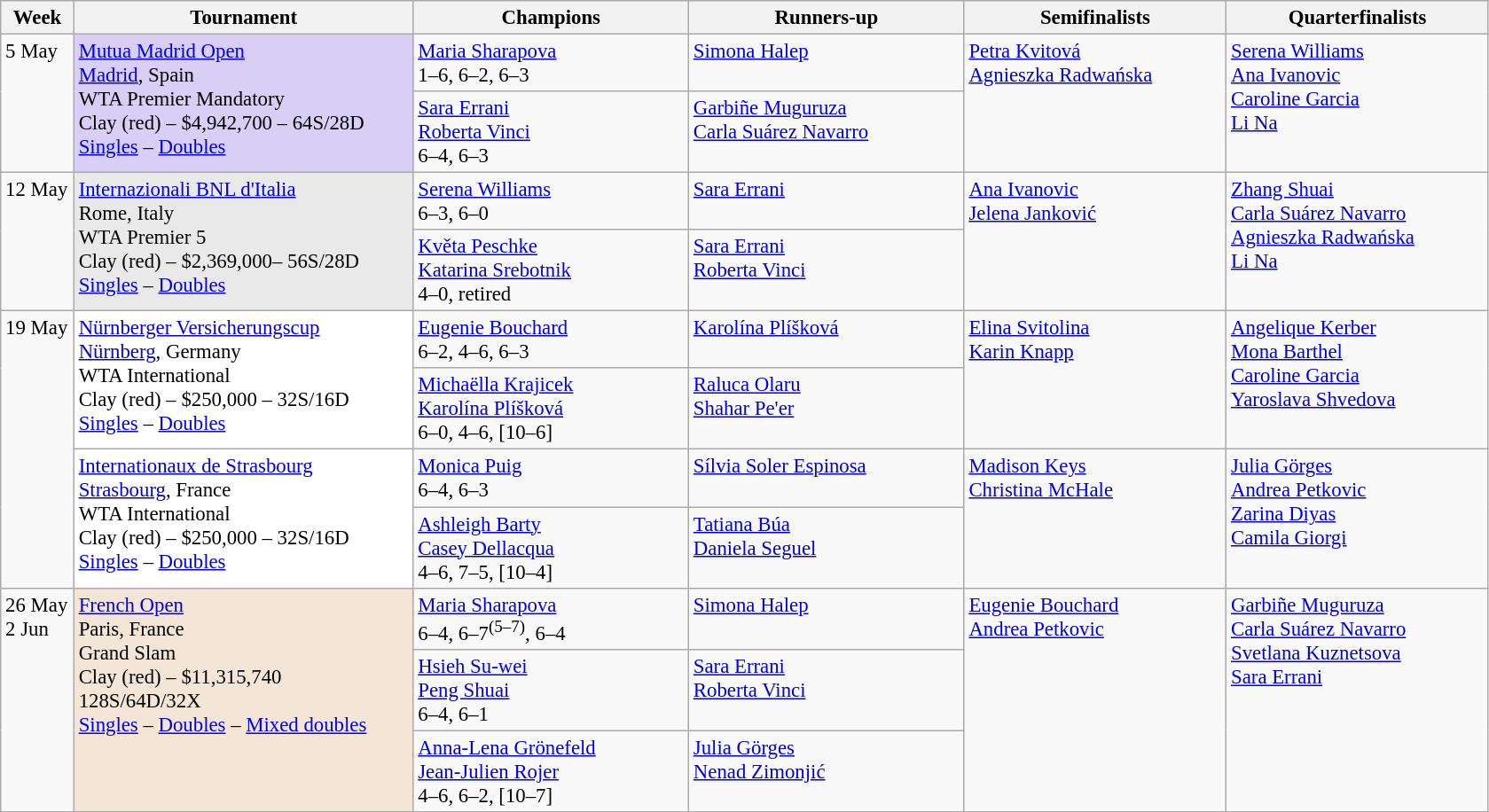<table class=wikitable style=font-size:95%>
<tr>
<th style="width:48px;">Week</th>
<th style="width:248px;">Tournament</th>
<th style="width:200px;">Champions</th>
<th style="width:200px;">Runners-up</th>
<th style="width:190px;">Semifinalists</th>
<th style="width:190px;">Quarterfinalists</th>
</tr>
<tr valign=top>
<td rowspan=2>5 May</td>
<td style="background:#d8cef6;" rowspan="2"><a href='#'>Mutua Madrid Open</a> <br><a href='#'>Madrid</a>, Spain <br> WTA Premier Mandatory <br> Clay (red) – $4,942,700 – 64S/28D <br> <a href='#'>Singles</a> – <a href='#'>Doubles</a></td>
<td> <a href='#'>Maria Sharapova</a> <br> 1–6, 6–2, 6–3</td>
<td> <a href='#'>Simona Halep</a></td>
<td rowspan=2> <a href='#'>Petra Kvitová</a> <br>  <a href='#'>Agnieszka Radwańska</a></td>
<td rowspan=2> <a href='#'>Serena Williams</a> <br>  <a href='#'>Ana Ivanovic</a> <br>  <a href='#'>Caroline Garcia</a> <br>  <a href='#'>Li Na</a></td>
</tr>
<tr valign=top>
<td> <a href='#'>Sara Errani</a> <br>  <a href='#'>Roberta Vinci</a> <br> 6–4, 6–3</td>
<td> <a href='#'>Garbiñe Muguruza</a> <br>  <a href='#'>Carla Suárez Navarro</a></td>
</tr>
<tr valign=top>
<td rowspan=2>12 May</td>
<td style="background:#E9E9E9;" rowspan="2"><a href='#'>Internazionali BNL d'Italia</a> <br> Rome, Italy <br> WTA Premier 5 <br> Clay (red) – $2,369,000– 56S/28D <br> <a href='#'>Singles</a> – <a href='#'>Doubles</a></td>
<td> <a href='#'>Serena Williams</a> <br> 6–3, 6–0</td>
<td> <a href='#'>Sara Errani</a></td>
<td rowspan=2> <a href='#'>Ana Ivanovic</a> <br>  <a href='#'>Jelena Janković</a></td>
<td rowspan=2> <a href='#'>Zhang Shuai</a> <br>  <a href='#'>Carla Suárez Navarro</a> <br>  <a href='#'>Agnieszka Radwańska</a> <br>  <a href='#'>Li Na</a></td>
</tr>
<tr valign=top>
<td> <a href='#'>Květa Peschke</a> <br>  <a href='#'>Katarina Srebotnik</a> <br> 4–0, retired</td>
<td> <a href='#'>Sara Errani</a> <br>  <a href='#'>Roberta Vinci</a></td>
</tr>
<tr valign=top>
<td rowspan=4>19 May</td>
<td style="background:#fff;" rowspan="2"><a href='#'>Nürnberger Versicherungscup</a> <br> <a href='#'>Nürnberg</a>, Germany <br> WTA International <br> Clay (red) – $250,000 – 32S/16D <br> <a href='#'>Singles</a> – <a href='#'>Doubles</a></td>
<td> <a href='#'>Eugenie Bouchard</a> <br> 6–2, 4–6, 6–3</td>
<td> <a href='#'>Karolína Plíšková</a></td>
<td rowspan=2> <a href='#'>Elina Svitolina</a> <br>  <a href='#'>Karin Knapp</a></td>
<td rowspan=2> <a href='#'>Angelique Kerber</a> <br>  <a href='#'>Mona Barthel</a> <br>  <a href='#'>Caroline Garcia</a> <br>  <a href='#'>Yaroslava Shvedova</a></td>
</tr>
<tr valign=top>
<td> <a href='#'>Michaëlla Krajicek</a> <br>  <a href='#'>Karolína Plíšková</a> <br> 6–0, 4–6, [10–6]</td>
<td> <a href='#'>Raluca Olaru</a> <br>  <a href='#'>Shahar Pe'er</a></td>
</tr>
<tr valign=top>
<td style="background:#fff;" rowspan="2"><a href='#'>Internationaux de Strasbourg</a> <br><a href='#'>Strasbourg</a>, France <br> WTA International <br> Clay (red) – $250,000 – 32S/16D <br> <a href='#'>Singles</a> – <a href='#'>Doubles</a></td>
<td> <a href='#'>Monica Puig</a> <br> 6–4, 6–3</td>
<td> <a href='#'>Sílvia Soler Espinosa</a></td>
<td rowspan=2> <a href='#'>Madison Keys</a> <br>  <a href='#'>Christina McHale</a></td>
<td rowspan=2> <a href='#'>Julia Görges</a> <br>  <a href='#'>Andrea Petkovic</a> <br>  <a href='#'>Zarina Diyas</a> <br>  <a href='#'>Camila Giorgi</a></td>
</tr>
<tr valign=top>
<td> <a href='#'>Ashleigh Barty</a> <br>  <a href='#'>Casey Dellacqua</a> <br> 4–6, 7–5, [10–4]</td>
<td> <a href='#'>Tatiana Búa</a> <br>  <a href='#'>Daniela Seguel</a></td>
</tr>
<tr valign=top>
<td rowspan=3>26 May <br> 2 Jun</td>
<td style="background:#F3E6D7;" rowspan="3"><a href='#'>French Open</a> <br> Paris, France <br> Grand Slam <br> Clay (red) – $11,315,740 <br> 128S/64D/32X <br> <a href='#'>Singles</a> – <a href='#'>Doubles</a> – <a href='#'>Mixed doubles</a></td>
<td> <a href='#'>Maria Sharapova</a> <br> 6–4, 6–7<sup>(5–7)</sup>, 6–4</td>
<td> <a href='#'>Simona Halep</a></td>
<td rowspan=3> <a href='#'>Eugenie Bouchard</a> <br>  <a href='#'>Andrea Petkovic</a></td>
<td rowspan=3> <a href='#'>Garbiñe Muguruza</a> <br>  <a href='#'>Carla Suárez Navarro</a> <br>  <a href='#'>Svetlana Kuznetsova</a> <br>  <a href='#'>Sara Errani</a></td>
</tr>
<tr valign=top>
<td> <a href='#'>Hsieh Su-wei</a> <br>  <a href='#'>Peng Shuai</a> <br> 6–4, 6–1</td>
<td> <a href='#'>Sara Errani</a> <br>  <a href='#'>Roberta Vinci</a></td>
</tr>
<tr valign=top>
<td> <a href='#'>Anna-Lena Grönefeld</a> <br>  <a href='#'>Jean-Julien Rojer</a> <br> 4–6, 6–2, [10–7]</td>
<td> <a href='#'>Julia Görges</a><br> <a href='#'>Nenad Zimonjić</a></td>
</tr>
</table>
